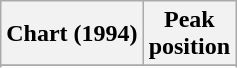<table class="wikitable sortable plainrowheaders" style="text-align:center">
<tr>
<th>Chart (1994)</th>
<th>Peak<br>position</th>
</tr>
<tr>
</tr>
<tr>
</tr>
<tr>
</tr>
</table>
